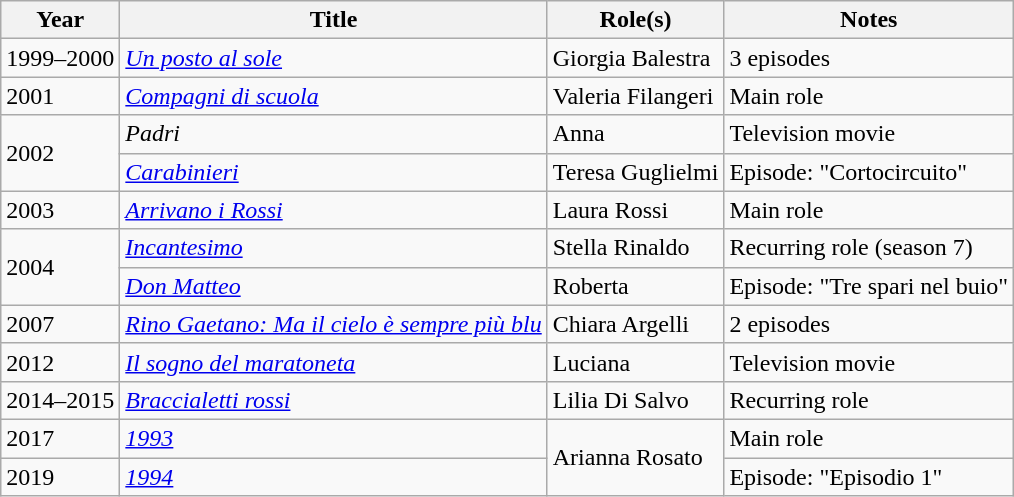<table class="wikitable plainrowheaders sortable">
<tr>
<th scope="col">Year</th>
<th scope="col">Title</th>
<th scope="col">Role(s)</th>
<th scope="col" class="unsortable">Notes</th>
</tr>
<tr>
<td>1999–2000</td>
<td><em><a href='#'>Un posto al sole</a></em></td>
<td>Giorgia Balestra</td>
<td>3 episodes</td>
</tr>
<tr>
<td>2001</td>
<td><em><a href='#'>Compagni di scuola</a></em></td>
<td>Valeria Filangeri</td>
<td>Main role</td>
</tr>
<tr>
<td rowspan="2">2002</td>
<td><em>Padri</em></td>
<td>Anna</td>
<td>Television movie</td>
</tr>
<tr>
<td><em><a href='#'>Carabinieri</a></em></td>
<td>Teresa Guglielmi</td>
<td>Episode: "Cortocircuito"</td>
</tr>
<tr>
<td>2003</td>
<td><em><a href='#'>Arrivano i Rossi</a></em></td>
<td>Laura Rossi</td>
<td>Main role</td>
</tr>
<tr>
<td rowspan="2">2004</td>
<td><em><a href='#'>Incantesimo</a></em></td>
<td>Stella Rinaldo</td>
<td>Recurring role (season 7)</td>
</tr>
<tr>
<td><em><a href='#'>Don Matteo</a></em></td>
<td>Roberta</td>
<td>Episode: "Tre spari nel buio"</td>
</tr>
<tr>
<td>2007</td>
<td><em><a href='#'>Rino Gaetano: Ma il cielo è sempre più blu</a></em></td>
<td>Chiara Argelli</td>
<td>2 episodes</td>
</tr>
<tr>
<td>2012</td>
<td><em><a href='#'>Il sogno del maratoneta</a></em></td>
<td>Luciana</td>
<td>Television movie</td>
</tr>
<tr>
<td>2014–2015</td>
<td><em><a href='#'>Braccialetti rossi</a></em></td>
<td>Lilia Di Salvo</td>
<td>Recurring role</td>
</tr>
<tr>
<td>2017</td>
<td><em><a href='#'>1993</a></em></td>
<td rowspan="2">Arianna Rosato</td>
<td>Main role</td>
</tr>
<tr>
<td>2019</td>
<td><em><a href='#'>1994</a></em></td>
<td>Episode: "Episodio 1"</td>
</tr>
</table>
